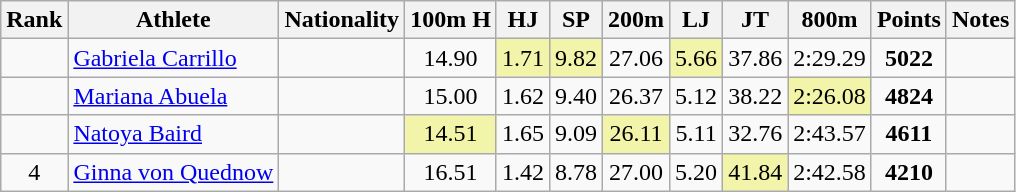<table class="wikitable sortable" style=" text-align:center;">
<tr>
<th>Rank</th>
<th>Athlete</th>
<th>Nationality</th>
<th>100m H</th>
<th>HJ</th>
<th>SP</th>
<th>200m</th>
<th>LJ</th>
<th>JT</th>
<th>800m</th>
<th>Points</th>
<th>Notes</th>
</tr>
<tr>
<td></td>
<td align=left><a href='#'>Gabriela Carrillo</a></td>
<td align=left></td>
<td>14.90</td>
<td bgcolor=#F2F5A9>1.71</td>
<td bgcolor=#F2F5A9>9.82</td>
<td>27.06</td>
<td bgcolor=#F2F5A9>5.66</td>
<td>37.86</td>
<td>2:29.29</td>
<td><strong>5022</strong></td>
<td></td>
</tr>
<tr>
<td></td>
<td align=left><a href='#'>Mariana Abuela</a></td>
<td align=left></td>
<td>15.00</td>
<td>1.62</td>
<td>9.40</td>
<td>26.37</td>
<td>5.12</td>
<td>38.22</td>
<td bgcolor=#F2F5A9>2:26.08</td>
<td><strong>4824</strong></td>
<td></td>
</tr>
<tr>
<td></td>
<td align=left><a href='#'>Natoya Baird</a></td>
<td align=left></td>
<td bgcolor=#F2F5A9>14.51</td>
<td>1.65</td>
<td>9.09</td>
<td bgcolor=#F2F5A9>26.11</td>
<td>5.11</td>
<td>32.76</td>
<td>2:43.57</td>
<td><strong>4611</strong></td>
<td></td>
</tr>
<tr>
<td>4</td>
<td align=left><a href='#'>Ginna von Quednow</a></td>
<td align=left></td>
<td>16.51</td>
<td>1.42</td>
<td>8.78</td>
<td>27.00</td>
<td>5.20</td>
<td bgcolor=#F2F5A9>41.84</td>
<td>2:42.58</td>
<td><strong>4210</strong></td>
<td></td>
</tr>
</table>
